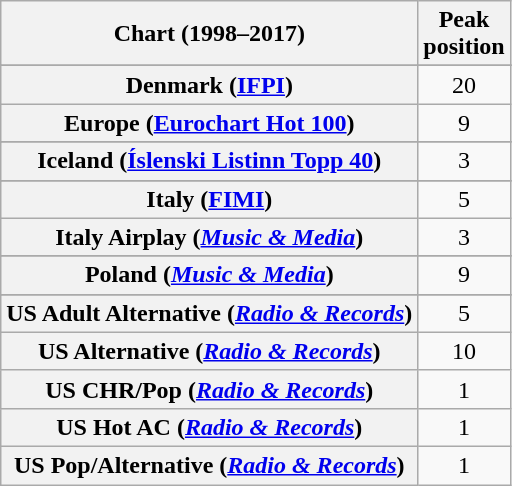<table class="wikitable sortable plainrowheaders" style="text-align:center">
<tr>
<th>Chart (1998–2017)</th>
<th>Peak<br>position</th>
</tr>
<tr>
</tr>
<tr>
</tr>
<tr>
</tr>
<tr>
</tr>
<tr>
</tr>
<tr>
</tr>
<tr>
<th scope="row">Denmark (<a href='#'>IFPI</a>)</th>
<td>20</td>
</tr>
<tr>
<th scope="row">Europe (<a href='#'>Eurochart Hot 100</a>)</th>
<td>9</td>
</tr>
<tr>
</tr>
<tr>
<th scope="row">Iceland (<a href='#'>Íslenski Listinn Topp 40</a>)</th>
<td>3</td>
</tr>
<tr>
</tr>
<tr>
<th scope="row">Italy (<a href='#'>FIMI</a>)</th>
<td>5</td>
</tr>
<tr>
<th scope="row">Italy Airplay (<em><a href='#'>Music & Media</a></em>)</th>
<td>3</td>
</tr>
<tr>
</tr>
<tr>
</tr>
<tr>
</tr>
<tr>
</tr>
<tr>
<th scope="row">Poland (<em><a href='#'>Music & Media</a></em>)</th>
<td>9</td>
</tr>
<tr>
</tr>
<tr>
</tr>
<tr>
</tr>
<tr>
</tr>
<tr>
</tr>
<tr>
</tr>
<tr>
</tr>
<tr>
</tr>
<tr>
</tr>
<tr>
<th scope="row">US Adult Alternative (<em><a href='#'>Radio & Records</a></em>)</th>
<td>5</td>
</tr>
<tr>
<th scope="row">US Alternative (<em><a href='#'>Radio & Records</a></em>)</th>
<td>10</td>
</tr>
<tr>
<th scope="row">US CHR/Pop (<em><a href='#'>Radio & Records</a></em>)</th>
<td>1</td>
</tr>
<tr>
<th scope="row">US Hot AC (<em><a href='#'>Radio & Records</a></em>)</th>
<td>1</td>
</tr>
<tr>
<th scope="row">US Pop/Alternative (<em><a href='#'>Radio & Records</a></em>)</th>
<td>1</td>
</tr>
</table>
